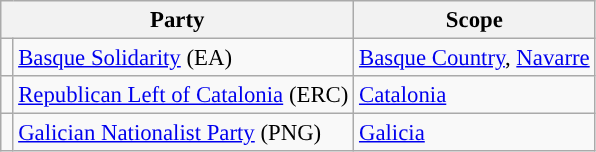<table class="wikitable" style="text-align:left; font-size:95%;">
<tr>
<th colspan="2">Party</th>
<th>Scope</th>
</tr>
<tr>
<td width="1"></td>
<td><a href='#'>Basque Solidarity</a> (EA)</td>
<td><a href='#'>Basque Country</a>, <a href='#'>Navarre</a></td>
</tr>
<tr>
<td></td>
<td><a href='#'>Republican Left of Catalonia</a> (ERC)</td>
<td><a href='#'>Catalonia</a></td>
</tr>
<tr>
<td></td>
<td><a href='#'>Galician Nationalist Party</a> (PNG)</td>
<td><a href='#'>Galicia</a></td>
</tr>
</table>
